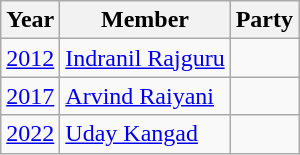<table class="wikitable sortable">
<tr>
<th>Year</th>
<th>Member</th>
<th colspan="2">Party</th>
</tr>
<tr>
<td><a href='#'>2012</a></td>
<td><a href='#'>Indranil Rajguru</a></td>
<td></td>
</tr>
<tr>
<td><a href='#'>2017</a></td>
<td><a href='#'>Arvind Raiyani</a></td>
<td></td>
</tr>
<tr>
<td><a href='#'>2022</a></td>
<td><a href='#'>Uday Kangad</a></td>
</tr>
</table>
